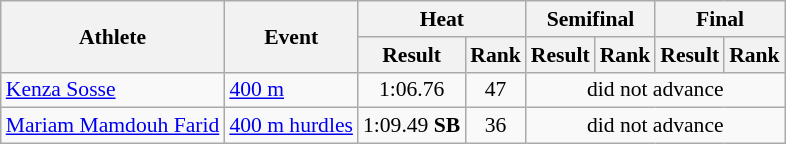<table class="wikitable"  style=font-size:90%>
<tr>
<th rowspan="2">Athlete</th>
<th rowspan="2">Event</th>
<th colspan="2">Heat</th>
<th colspan="2">Semifinal</th>
<th colspan="2">Final</th>
</tr>
<tr>
<th>Result</th>
<th>Rank</th>
<th>Result</th>
<th>Rank</th>
<th>Result</th>
<th>Rank</th>
</tr>
<tr style=text-align:center>
<td style=text-align:left><a href='#'>Kenza Sosse</a></td>
<td style=text-align:left><a href='#'>400 m</a></td>
<td>1:06.76</td>
<td>47</td>
<td colspan=4>did not advance</td>
</tr>
<tr style=text-align:center>
<td style=text-align:left><a href='#'>Mariam Mamdouh Farid</a></td>
<td style=text-align:left><a href='#'> 400 m hurdles</a></td>
<td>1:09.49 <strong>SB</strong></td>
<td>36</td>
<td colspan=4>did not advance</td>
</tr>
</table>
